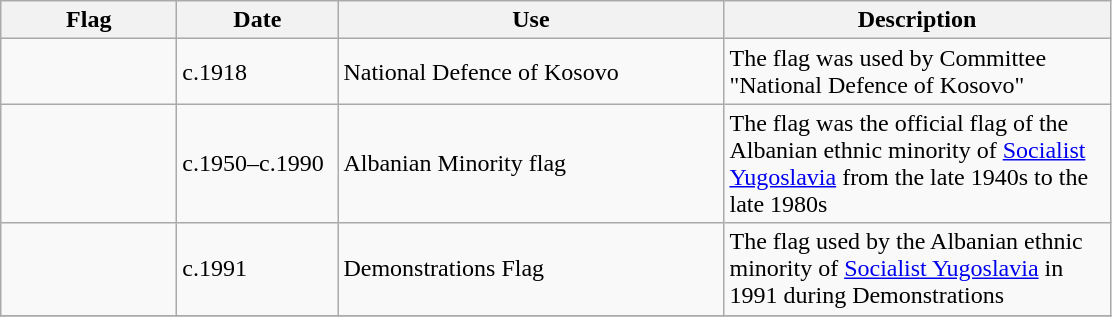<table class="wikitable">
<tr>
<th width="110">Flag</th>
<th width="100">Date</th>
<th width="250">Use</th>
<th width="250">Description</th>
</tr>
<tr>
<td></td>
<td>c.1918</td>
<td>National Defence of Kosovo</td>
<td>The flag was used by Committee "National Defence of Kosovo"</td>
</tr>
<tr>
<td></td>
<td>c.1950–c.1990</td>
<td>Albanian Minority flag</td>
<td>The flag was the official flag of the Albanian ethnic minority of <a href='#'>Socialist Yugoslavia</a> from the late 1940s to the late 1980s</td>
</tr>
<tr>
<td></td>
<td>c.1991</td>
<td>Demonstrations Flag</td>
<td>The flag used by the Albanian ethnic minority of <a href='#'>Socialist Yugoslavia</a> in 1991 during Demonstrations</td>
</tr>
<tr>
</tr>
</table>
